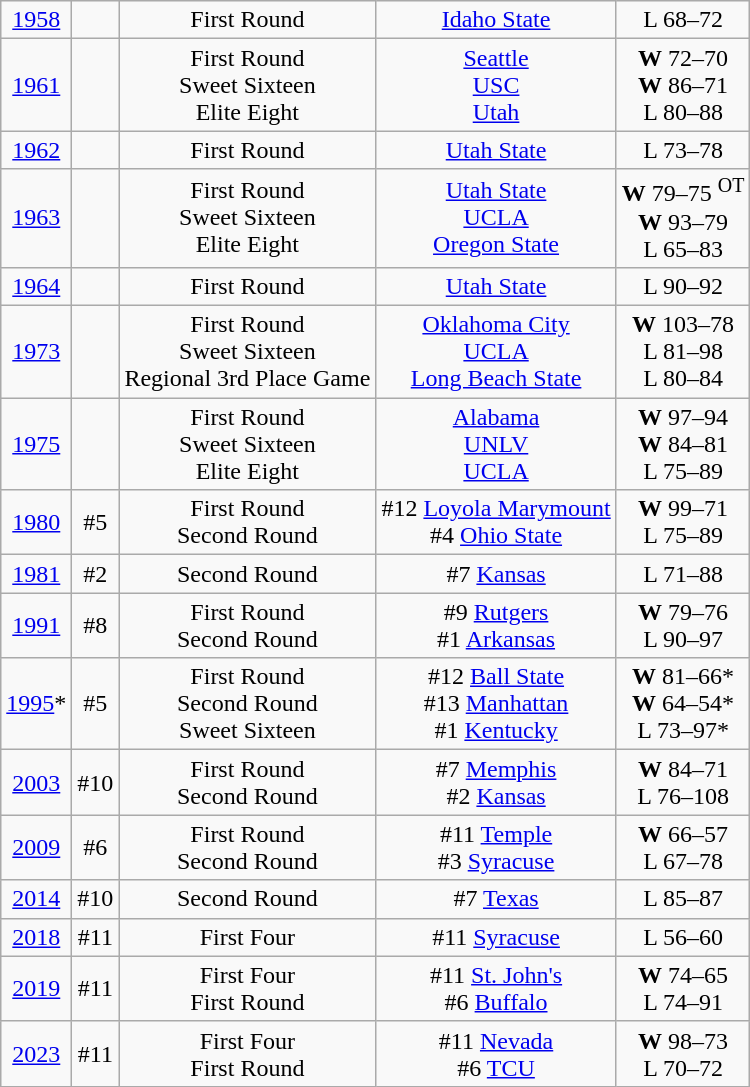<table class="wikitable">
<tr align="center">
<td><a href='#'>1958</a></td>
<td></td>
<td>First Round</td>
<td><a href='#'>Idaho State</a></td>
<td>L 68–72</td>
</tr>
<tr align="center">
<td><a href='#'>1961</a></td>
<td></td>
<td>First Round <br>Sweet Sixteen <br>Elite Eight</td>
<td><a href='#'>Seattle</a><br><a href='#'>USC</a><br><a href='#'>Utah</a></td>
<td><strong>W</strong> 72–70<br><strong>W</strong> 86–71<br>L 80–88</td>
</tr>
<tr align="center">
<td><a href='#'>1962</a></td>
<td></td>
<td>First Round</td>
<td><a href='#'>Utah State</a></td>
<td>L 73–78</td>
</tr>
<tr align="center">
<td><a href='#'>1963</a></td>
<td></td>
<td>First Round <br>Sweet Sixteen <br>Elite Eight</td>
<td><a href='#'>Utah State</a><br><a href='#'>UCLA</a><br><a href='#'>Oregon State</a></td>
<td><strong>W</strong> 79–75 <sup>OT</sup><br><strong>W</strong> 93–79<br>L 65–83</td>
</tr>
<tr align="center">
<td><a href='#'>1964</a></td>
<td></td>
<td>First Round</td>
<td><a href='#'>Utah State</a></td>
<td>L 90–92</td>
</tr>
<tr align="center">
<td><a href='#'>1973</a></td>
<td></td>
<td>First Round <br>Sweet Sixteen<br>Regional 3rd Place Game</td>
<td><a href='#'>Oklahoma City</a><br><a href='#'>UCLA</a><br><a href='#'>Long Beach State</a></td>
<td><strong>W</strong> 103–78<br>L 81–98<br>L 80–84</td>
</tr>
<tr align="center">
<td><a href='#'>1975</a></td>
<td></td>
<td>First Round <br>Sweet Sixteen <br>Elite Eight</td>
<td><a href='#'>Alabama</a><br><a href='#'>UNLV</a><br><a href='#'>UCLA</a></td>
<td><strong>W</strong> 97–94<br><strong>W</strong> 84–81<br>L 75–89</td>
</tr>
<tr align="center">
<td><a href='#'>1980</a></td>
<td>#5</td>
<td>First Round <br>Second Round</td>
<td>#12 <a href='#'>Loyola Marymount</a><br>#4 <a href='#'>Ohio State</a></td>
<td><strong>W</strong> 99–71<br>L 75–89</td>
</tr>
<tr align="center">
<td><a href='#'>1981</a></td>
<td>#2</td>
<td>Second Round</td>
<td>#7 <a href='#'>Kansas</a></td>
<td>L 71–88</td>
</tr>
<tr align="center">
<td><a href='#'>1991</a></td>
<td>#8</td>
<td>First Round <br>Second Round</td>
<td>#9 <a href='#'>Rutgers</a><br>#1 <a href='#'>Arkansas</a></td>
<td><strong>W</strong> 79–76<br>L 90–97</td>
</tr>
<tr align="center">
<td><a href='#'>1995</a>*</td>
<td>#5</td>
<td>First Round <br>Second Round <br>Sweet Sixteen</td>
<td>#12 <a href='#'>Ball State</a><br>#13 <a href='#'>Manhattan</a><br>#1 <a href='#'>Kentucky</a></td>
<td><strong>W</strong> 81–66*<br><strong>W</strong> 64–54*<br>L 73–97*</td>
</tr>
<tr align="center">
<td><a href='#'>2003</a></td>
<td>#10</td>
<td>First Round <br>Second Round</td>
<td>#7 <a href='#'>Memphis</a><br>#2 <a href='#'>Kansas</a></td>
<td><strong>W</strong> 84–71<br>L 76–108</td>
</tr>
<tr align="center">
<td><a href='#'>2009</a></td>
<td>#6</td>
<td>First Round <br>Second Round</td>
<td>#11 <a href='#'>Temple</a><br>#3 <a href='#'>Syracuse</a></td>
<td><strong>W</strong> 66–57<br>L 67–78</td>
</tr>
<tr align="center">
<td><a href='#'>2014</a></td>
<td>#10</td>
<td>Second Round</td>
<td>#7 <a href='#'>Texas</a></td>
<td>L 85–87</td>
</tr>
<tr align="center">
<td><a href='#'>2018</a></td>
<td>#11</td>
<td>First Four</td>
<td>#11 <a href='#'>Syracuse</a></td>
<td>L 56–60</td>
</tr>
<tr align="center"|>
<td><a href='#'>2019</a></td>
<td>#11</td>
<td>First Four<br>First Round</td>
<td>#11 <a href='#'>St. John's</a><br>#6 <a href='#'>Buffalo</a></td>
<td><strong>W</strong> 74–65<br>L 74–91</td>
</tr>
<tr align="center"|>
<td><a href='#'>2023</a></td>
<td>#11</td>
<td>First Four<br>First Round</td>
<td>#11 <a href='#'>Nevada</a><br>#6 <a href='#'>TCU</a></td>
<td><strong>W</strong> 98–73<br>L 70–72</td>
</tr>
</table>
